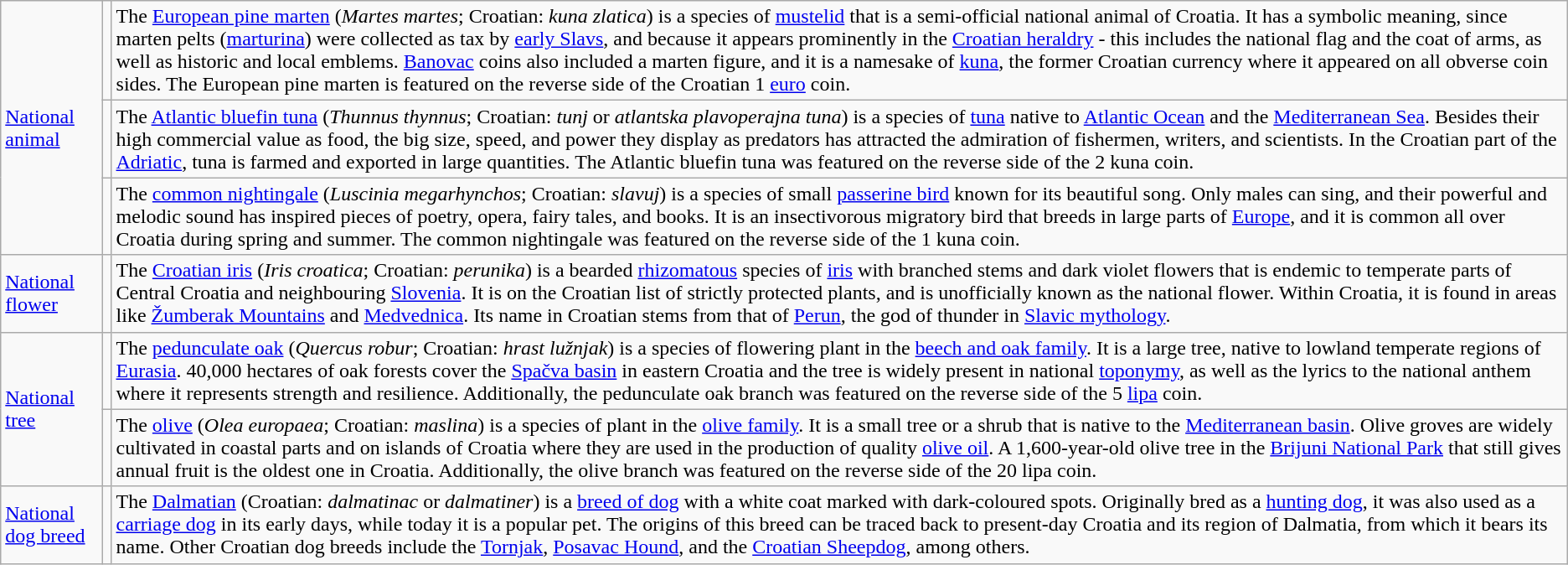<table class="wikitable" style="text-align:left;">
<tr>
<td rowspan=3><a href='#'>National animal</a></td>
<td></td>
<td>The <a href='#'>European pine marten</a> (<em>Martes martes</em>; Croatian: <em>kuna zlatica</em>) is a species of <a href='#'>mustelid</a> that is a semi-official national animal of Croatia. It has a symbolic meaning, since marten pelts (<a href='#'>marturina</a>) were collected as tax by <a href='#'>early Slavs</a>, and because it appears prominently in the <a href='#'>Croatian heraldry</a> - this includes the national flag and the coat of arms, as well as historic and local emblems. <a href='#'>Banovac</a> coins also included a marten figure, and it is a namesake of <a href='#'>kuna</a>, the former Croatian currency where it appeared on all obverse coin sides. The European pine marten is featured on the reverse side of the Croatian 1 <a href='#'>euro</a> coin.</td>
</tr>
<tr>
<td></td>
<td>The <a href='#'>Atlantic bluefin tuna</a> (<em>Thunnus thynnus</em>; Croatian: <em>tunj</em> or <em>atlantska plavoperajna tuna</em>) is a species of <a href='#'>tuna</a> native to <a href='#'>Atlantic Ocean</a> and the <a href='#'>Mediterranean Sea</a>.  Besides their high commercial value as food, the big size, speed, and power they display as predators has attracted the admiration of fishermen, writers, and scientists. In the Croatian part of the <a href='#'>Adriatic</a>, tuna is farmed and exported in large quantities. The Atlantic bluefin tuna was featured on the reverse side of the 2 kuna coin.</td>
</tr>
<tr>
<td></td>
<td>The <a href='#'>common nightingale</a> (<em>Luscinia megarhynchos</em>; Croatian: <em>slavuj</em>) is a species of small <a href='#'>passerine bird</a> known for its beautiful song. Only males can sing, and their powerful and melodic sound has inspired pieces of poetry, opera, fairy tales, and books. It is an insectivorous migratory bird that breeds in large parts of <a href='#'>Europe</a>, and it is common all over Croatia during spring and summer. The common nightingale was featured on the reverse side of the 1 kuna coin.</td>
</tr>
<tr>
<td><a href='#'>National flower</a></td>
<td></td>
<td>The <a href='#'>Croatian iris</a> (<em>Iris croatica</em>; Croatian: <em>perunika</em>) is a bearded <a href='#'>rhizomatous</a> species of <a href='#'>iris</a> with branched stems and dark violet flowers that is endemic to temperate parts of Central Croatia and neighbouring <a href='#'>Slovenia</a>. It is on the Croatian list of strictly protected plants, and is unofficially known as the national flower. Within Croatia, it is found in areas like <a href='#'>Žumberak Mountains</a> and <a href='#'>Medvednica</a>. Its name in Croatian stems from that of <a href='#'>Perun</a>, the god of thunder in <a href='#'>Slavic mythology</a>.</td>
</tr>
<tr>
<td rowspan=2><a href='#'>National tree</a></td>
<td></td>
<td>The <a href='#'>pedunculate oak</a> (<em>Quercus robur</em>; Croatian: <em>hrast lužnjak</em>) is a species of flowering plant in the <a href='#'>beech and oak family</a>. It is a large tree, native to lowland temperate regions of <a href='#'>Eurasia</a>. 40,000 hectares of oak forests cover the <a href='#'>Spačva basin</a> in eastern Croatia and the tree is widely present in national <a href='#'>toponymy</a>, as well as the lyrics to the national anthem where it represents strength and resilience. Additionally, the pedunculate oak branch was featured on the reverse side of the 5 <a href='#'>lipa</a> coin.</td>
</tr>
<tr>
<td></td>
<td>The <a href='#'>olive</a> (<em>Olea europaea</em>; Croatian: <em>maslina</em>) is a species of plant in the <a href='#'>olive family</a>. It is a small tree or a shrub that is native to the <a href='#'>Mediterranean basin</a>. Olive groves are widely cultivated in coastal parts and on islands of Croatia where they are used in the production of quality <a href='#'>olive oil</a>. A 1,600-year-old olive tree in the <a href='#'>Brijuni National Park</a> that still gives annual fruit is the oldest one in Croatia. Additionally, the olive branch was featured on the reverse side of the 20 lipa coin.</td>
</tr>
<tr>
<td><a href='#'>National dog breed</a></td>
<td></td>
<td>The <a href='#'>Dalmatian</a> (Croatian: <em>dalmatinac</em> or <em>dalmatiner</em>) is a <a href='#'>breed of dog</a> with a white coat marked with dark-coloured spots. Originally bred as a <a href='#'>hunting dog</a>, it was also used as a <a href='#'>carriage dog</a> in its early days, while today it is a popular pet. The origins of this breed can be traced back to present-day Croatia and its region of Dalmatia, from which it bears its name. Other Croatian dog breeds include the <a href='#'>Tornjak</a>, <a href='#'>Posavac Hound</a>, and the <a href='#'>Croatian Sheepdog</a>, among others.</td>
</tr>
</table>
